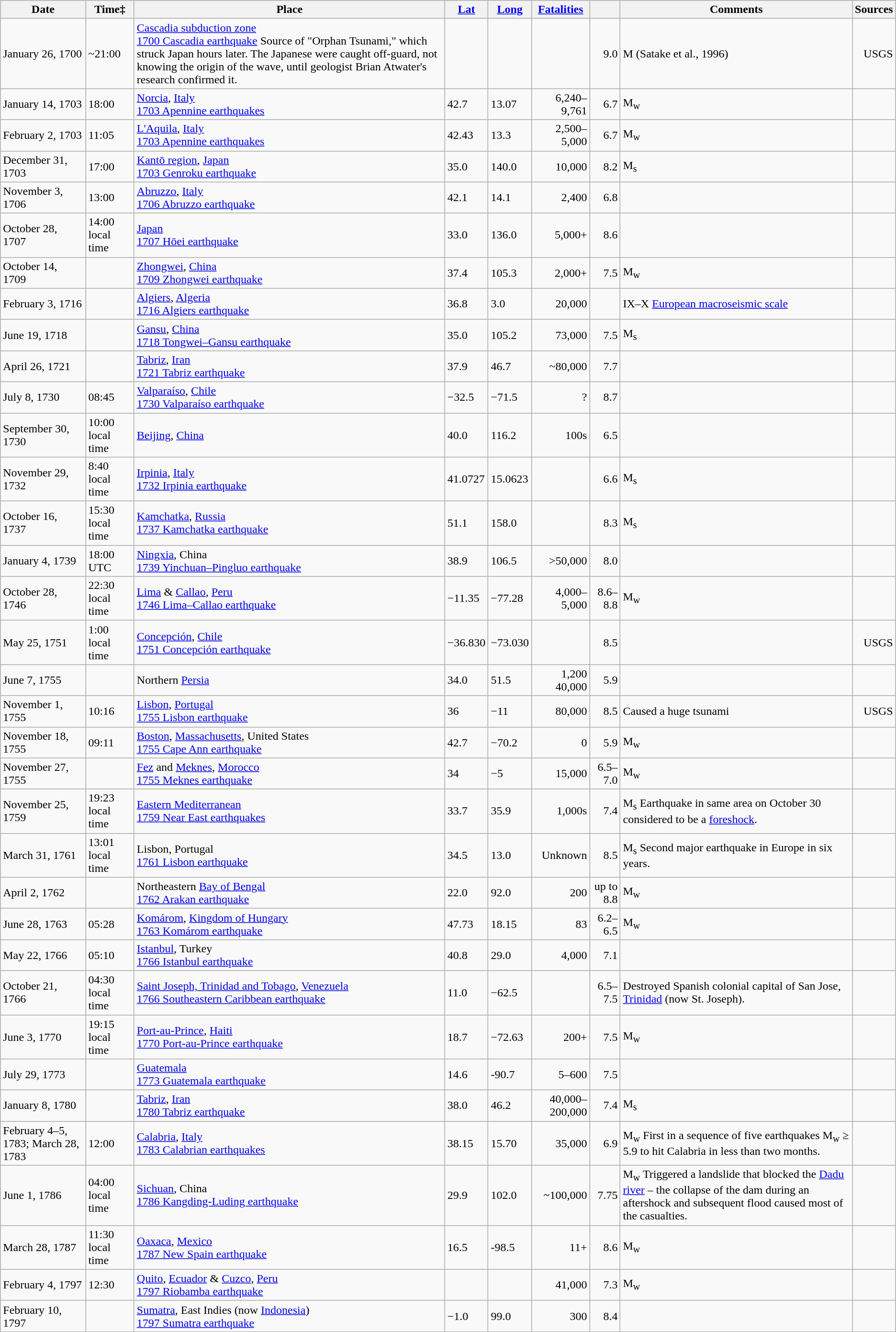<table class="wikitable sortable">
<tr>
<th>Date</th>
<th>Time‡</th>
<th>Place</th>
<th><a href='#'>Lat</a></th>
<th><a href='#'>Long</a></th>
<th><a href='#'>Fatalities</a></th>
<th></th>
<th>Comments</th>
<th>Sources<br></th>
</tr>
<tr>
<td>January 26, 1700</td>
<td>~21:00</td>
<td><a href='#'>Cascadia subduction zone</a><br><a href='#'>1700 Cascadia earthquake</a> Source of "Orphan Tsunami," which struck Japan hours later.  The Japanese were caught off-guard, not knowing the origin of the wave, until geologist Brian Atwater's research confirmed it.</td>
<td></td>
<td></td>
<td></td>
<td align="right">9.0</td>
<td>M (Satake et al., 1996)</td>
<td align="right">USGS</td>
</tr>
<tr>
<td>January 14, 1703</td>
<td>18:00</td>
<td><a href='#'>Norcia</a>, <a href='#'>Italy</a><br><a href='#'>1703 Apennine earthquakes</a></td>
<td>42.7</td>
<td>13.07</td>
<td align="right">6,240–9,761</td>
<td align="right">6.7</td>
<td>M<sub>w</sub></td>
<td align="right"></td>
</tr>
<tr>
<td>February 2, 1703</td>
<td>11:05</td>
<td><a href='#'>L'Aquila</a>, <a href='#'>Italy</a><br><a href='#'>1703 Apennine earthquakes</a></td>
<td>42.43</td>
<td>13.3</td>
<td align="right">2,500–5,000</td>
<td align="right">6.7</td>
<td>M<sub>w</sub></td>
<td align="right"></td>
</tr>
<tr>
<td>December 31, 1703</td>
<td>17:00</td>
<td><a href='#'>Kantō region</a>, <a href='#'>Japan</a> <br><a href='#'>1703 Genroku earthquake</a></td>
<td>35.0</td>
<td>140.0</td>
<td align="right">10,000</td>
<td align="right">8.2</td>
<td>M<sub>s</sub></td>
<td align="right"></td>
</tr>
<tr>
<td>November 3, 1706</td>
<td>13:00</td>
<td><a href='#'>Abruzzo</a>, <a href='#'>Italy</a> <br><a href='#'>1706 Abruzzo earthquake</a></td>
<td>42.1</td>
<td>14.1</td>
<td align="right">2,400</td>
<td align="right">6.8</td>
<td></td>
<td align="right"></td>
</tr>
<tr>
<td>October 28, 1707</td>
<td>14:00 local time</td>
<td><a href='#'>Japan</a><br><a href='#'>1707 Hōei earthquake</a></td>
<td>33.0</td>
<td>136.0</td>
<td align="right">5,000+</td>
<td align="right">8.6</td>
<td> </td>
<td align="right"></td>
</tr>
<tr>
<td>October 14, 1709</td>
<td></td>
<td><a href='#'>Zhongwei</a>, <a href='#'>China</a><br><a href='#'>1709 Zhongwei earthquake</a></td>
<td>37.4</td>
<td>105.3</td>
<td align="right">2,000+</td>
<td align="right">7.5</td>
<td>M<sub>w</sub></td>
<td align="right"></td>
</tr>
<tr>
<td>February 3, 1716</td>
<td></td>
<td><a href='#'>Algiers</a>, <a href='#'>Algeria</a><br><a href='#'>1716 Algiers earthquake</a></td>
<td>36.8</td>
<td>3.0</td>
<td align="right">20,000</td>
<td align="right"></td>
<td>IX–X <a href='#'>European macroseismic scale</a></td>
<td align="right"></td>
</tr>
<tr>
<td>June 19, 1718</td>
<td></td>
<td><a href='#'>Gansu</a>, <a href='#'>China</a><br><a href='#'>1718 Tongwei–Gansu earthquake</a></td>
<td>35.0</td>
<td>105.2</td>
<td align="right">73,000</td>
<td align="right">7.5</td>
<td>M<sub>s</sub></td>
<td align="right"></td>
</tr>
<tr>
<td>April 26, 1721</td>
<td></td>
<td><a href='#'>Tabriz</a>, <a href='#'>Iran</a><br><a href='#'>1721 Tabriz earthquake</a></td>
<td>37.9</td>
<td>46.7</td>
<td align="right">~80,000</td>
<td align="right">7.7</td>
<td> </td>
<td align="right"></td>
</tr>
<tr>
<td>July 8, 1730</td>
<td>08:45</td>
<td><a href='#'>Valparaíso</a>, <a href='#'>Chile</a><br><a href='#'>1730 Valparaíso earthquake</a></td>
<td>−32.5</td>
<td>−71.5</td>
<td align="right">?</td>
<td align="right">8.7</td>
<td> </td>
<td align="right"></td>
</tr>
<tr>
<td>September 30, 1730</td>
<td>10:00 local time</td>
<td><a href='#'>Beijing</a>, <a href='#'>China</a></td>
<td>40.0</td>
<td>116.2</td>
<td align="right">100s</td>
<td align="right">6.5</td>
<td> </td>
<td align="right"></td>
</tr>
<tr>
<td>November 29, 1732</td>
<td>8:40 local time</td>
<td><a href='#'>Irpinia</a>, <a href='#'>Italy</a><br><a href='#'>1732 Irpinia earthquake</a></td>
<td>41.0727</td>
<td>15.0623</td>
<td align="right"></td>
<td align="right">6.6</td>
<td>M<sub>s</sub></td>
<td align="right"></td>
</tr>
<tr>
<td>October 16, 1737</td>
<td>15:30 local time</td>
<td><a href='#'>Kamchatka</a>, <a href='#'>Russia</a><br><a href='#'>1737 Kamchatka earthquake</a></td>
<td>51.1</td>
<td>158.0</td>
<td align="right"></td>
<td align="right">8.3</td>
<td>M<sub>s</sub></td>
<td align="right"></td>
</tr>
<tr>
<td>January 4, 1739</td>
<td>18:00 UTC</td>
<td><a href='#'>Ningxia</a>, China<br><a href='#'>1739 Yinchuan–Pingluo earthquake</a></td>
<td>38.9</td>
<td>106.5</td>
<td align="right">>50,000</td>
<td align="right">8.0</td>
<td></td>
<td></td>
</tr>
<tr>
<td>October 28, 1746</td>
<td>22:30 local time</td>
<td><a href='#'>Lima</a> & <a href='#'>Callao</a>, <a href='#'>Peru</a><br><a href='#'>1746 Lima–Callao earthquake</a></td>
<td>−11.35</td>
<td>−77.28</td>
<td align="right">4,000–5,000</td>
<td align="right">8.6–8.8</td>
<td>M<sub>w</sub></td>
<td align="right"></td>
</tr>
<tr>
<td>May 25, 1751</td>
<td>1:00 local time</td>
<td><a href='#'>Concepción</a>, <a href='#'>Chile</a><br><a href='#'>1751 Concepción earthquake</a></td>
<td>−36.830</td>
<td>−73.030</td>
<td align="right"></td>
<td align="right">8.5</td>
<td></td>
<td align="right">USGS</td>
</tr>
<tr>
<td>June 7, 1755</td>
<td></td>
<td>Northern <a href='#'>Persia</a></td>
<td>34.0</td>
<td>51.5</td>
<td align="right">1,200<br>40,000</td>
<td align="right">5.9</td>
<td> </td>
<td align="right"></td>
</tr>
<tr>
<td>November 1, 1755</td>
<td>10:16</td>
<td><a href='#'>Lisbon</a>, <a href='#'>Portugal</a><br><a href='#'>1755 Lisbon earthquake</a></td>
<td>36</td>
<td>−11</td>
<td align="right">80,000</td>
<td align="right">8.5</td>
<td>Caused a huge tsunami</td>
<td align="right">USGS</td>
</tr>
<tr>
<td>November 18, 1755</td>
<td>09:11</td>
<td><a href='#'>Boston</a>, <a href='#'>Massachusetts</a>, United States<br><a href='#'>1755 Cape Ann earthquake</a></td>
<td>42.7</td>
<td>−70.2</td>
<td align="right">0</td>
<td align="right">5.9</td>
<td>M<sub>w</sub></td>
<td align="right"></td>
</tr>
<tr>
<td>November 27, 1755</td>
<td></td>
<td><a href='#'>Fez</a> and <a href='#'>Meknes</a>, <a href='#'>Morocco</a><br><a href='#'>1755 Meknes earthquake</a></td>
<td>34</td>
<td>−5</td>
<td align="right">15,000</td>
<td align="right">6.5–7.0</td>
<td>M<sub>w</sub></td>
<td align="right"></td>
</tr>
<tr>
<td>November 25, 1759</td>
<td>19:23 local time</td>
<td><a href='#'>Eastern Mediterranean</a><br><a href='#'>1759 Near East earthquakes</a></td>
<td>33.7</td>
<td>35.9</td>
<td align="right">1,000s</td>
<td align="right">7.4</td>
<td>M<sub>s</sub> Earthquake in same area on October 30 considered to be a <a href='#'>foreshock</a>.</td>
<td align="right"></td>
</tr>
<tr>
<td>March 31, 1761</td>
<td>13:01 local time</td>
<td>Lisbon, Portugal<br><a href='#'>1761 Lisbon earthquake</a></td>
<td>34.5</td>
<td>13.0</td>
<td align="right">Unknown</td>
<td align="right">8.5</td>
<td>M<sub>s</sub> Second major earthquake in Europe in six years.</td>
<td align="right"></td>
</tr>
<tr>
<td>April 2, 1762</td>
<td></td>
<td>Northeastern <a href='#'>Bay of Bengal</a><br><a href='#'>1762 Arakan earthquake</a></td>
<td>22.0</td>
<td>92.0</td>
<td align="right">200</td>
<td align="right">up to 8.8</td>
<td>M<sub>w</sub></td>
<td align="right"></td>
</tr>
<tr>
<td>June 28, 1763</td>
<td>05:28</td>
<td><a href='#'>Komárom</a>, <a href='#'>Kingdom of Hungary</a><br><a href='#'>1763 Komárom earthquake</a></td>
<td>47.73</td>
<td>18.15</td>
<td align="right">83</td>
<td align="right">6.2–6.5</td>
<td>M<sub>w</sub></td>
<td align="right"></td>
</tr>
<tr>
<td>May 22, 1766</td>
<td>05:10</td>
<td><a href='#'>Istanbul</a>, Turkey<br><a href='#'>1766 Istanbul earthquake</a></td>
<td>40.8</td>
<td>29.0</td>
<td align="right">4,000</td>
<td align="right">7.1</td>
<td></td>
<td align="right"></td>
</tr>
<tr>
<td>October 21, 1766</td>
<td>04:30 local time</td>
<td><a href='#'>Saint Joseph, Trinidad and Tobago</a>, <a href='#'>Venezuela</a><br><a href='#'>1766 Southeastern Caribbean earthquake</a></td>
<td>11.0</td>
<td>−62.5</td>
<td align="right"></td>
<td align="right">6.5–7.5</td>
<td> Destroyed Spanish colonial capital of San Jose, <a href='#'>Trinidad</a> (now St. Joseph).</td>
<td align="right"></td>
</tr>
<tr>
<td>June 3, 1770</td>
<td>19:15 local time</td>
<td><a href='#'>Port-au-Prince</a>, <a href='#'>Haiti</a><br><a href='#'>1770 Port-au-Prince earthquake</a></td>
<td>18.7</td>
<td>−72.63</td>
<td align="right">200+</td>
<td align="right">7.5</td>
<td>M<sub>w</sub></td>
<td align="right"></td>
</tr>
<tr>
<td>July 29, 1773</td>
<td></td>
<td><a href='#'>Guatemala</a><br> <a href='#'>1773 Guatemala earthquake</a></td>
<td>14.6</td>
<td>-90.7</td>
<td align="right">5–600</td>
<td align="right">7.5</td>
<td></td>
<td></td>
</tr>
<tr>
<td>January 8, 1780</td>
<td></td>
<td><a href='#'>Tabriz</a>, <a href='#'>Iran</a><br><a href='#'>1780 Tabriz earthquake</a></td>
<td>38.0</td>
<td>46.2</td>
<td align="right">40,000–200,000</td>
<td align="right">7.4</td>
<td>M<sub>s</sub></td>
<td align="right"></td>
</tr>
<tr>
<td data-sort-value="February 4, 1783">February 4–5, 1783; March 28, 1783</td>
<td>12:00</td>
<td><a href='#'>Calabria</a>, <a href='#'>Italy</a><br><a href='#'>1783 Calabrian earthquakes</a></td>
<td>38.15</td>
<td>15.70</td>
<td align="right">35,000</td>
<td align="right">6.9</td>
<td>M<sub>w</sub> First in a sequence of five earthquakes M<sub>w</sub> ≥ 5.9 to hit Calabria in less than two months.</td>
<td align="right"></td>
</tr>
<tr>
<td>June 1, 1786</td>
<td>04:00 local time</td>
<td><a href='#'>Sichuan</a>, China<br><a href='#'>1786 Kangding-Luding earthquake</a></td>
<td>29.9</td>
<td>102.0</td>
<td align="right">~100,000</td>
<td align="right">7.75</td>
<td>M<sub>w</sub> Triggered a landslide that blocked the <a href='#'>Dadu river</a> – the collapse of the dam during an aftershock and subsequent flood caused most of the casualties.</td>
<td align="right"></td>
</tr>
<tr>
<td>March 28, 1787</td>
<td>11:30 local time</td>
<td><a href='#'>Oaxaca</a>, <a href='#'>Mexico</a><br><a href='#'>1787 New Spain earthquake</a></td>
<td>16.5</td>
<td>-98.5</td>
<td align="right">11+</td>
<td align="right">8.6</td>
<td>M<sub>w</sub></td>
<td></td>
</tr>
<tr>
<td>February 4, 1797</td>
<td>12:30</td>
<td><a href='#'>Quito</a>, <a href='#'>Ecuador</a> & <a href='#'>Cuzco</a>, <a href='#'>Peru</a><br><a href='#'>1797 Riobamba earthquake</a></td>
<td></td>
<td></td>
<td align="right">41,000</td>
<td align="right">7.3</td>
<td>M<sub>w</sub></td>
<td align="right"></td>
</tr>
<tr>
<td>February 10, 1797</td>
<td></td>
<td><a href='#'>Sumatra</a>, East Indies (now <a href='#'>Indonesia</a>)<br><a href='#'>1797 Sumatra earthquake</a></td>
<td>−1.0</td>
<td>99.0</td>
<td align="right">300</td>
<td align="right">8.4</td>
<td> </td>
<td align="right"></td>
</tr>
</table>
